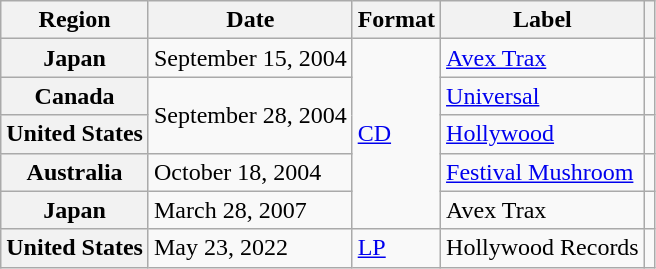<table class="wikitable plainrowheaders">
<tr>
<th scope="col">Region</th>
<th scope="col">Date</th>
<th scope="col">Format</th>
<th scope="col">Label</th>
<th scope="col"></th>
</tr>
<tr>
<th scope="row">Japan</th>
<td>September 15, 2004</td>
<td rowspan="5"><a href='#'>CD</a></td>
<td><a href='#'>Avex Trax</a></td>
<td></td>
</tr>
<tr>
<th scope="row">Canada</th>
<td rowspan="2">September 28, 2004</td>
<td><a href='#'>Universal</a></td>
<td></td>
</tr>
<tr>
<th scope="row">United States</th>
<td><a href='#'>Hollywood</a></td>
<td></td>
</tr>
<tr>
<th scope="row">Australia</th>
<td>October 18, 2004</td>
<td><a href='#'>Festival Mushroom</a></td>
<td></td>
</tr>
<tr>
<th scope="row">Japan</th>
<td>March 28, 2007</td>
<td>Avex Trax</td>
<td></td>
</tr>
<tr>
<th scope="row">United States</th>
<td>May 23, 2022</td>
<td><a href='#'>LP</a></td>
<td>Hollywood Records</td>
<td></td>
</tr>
</table>
